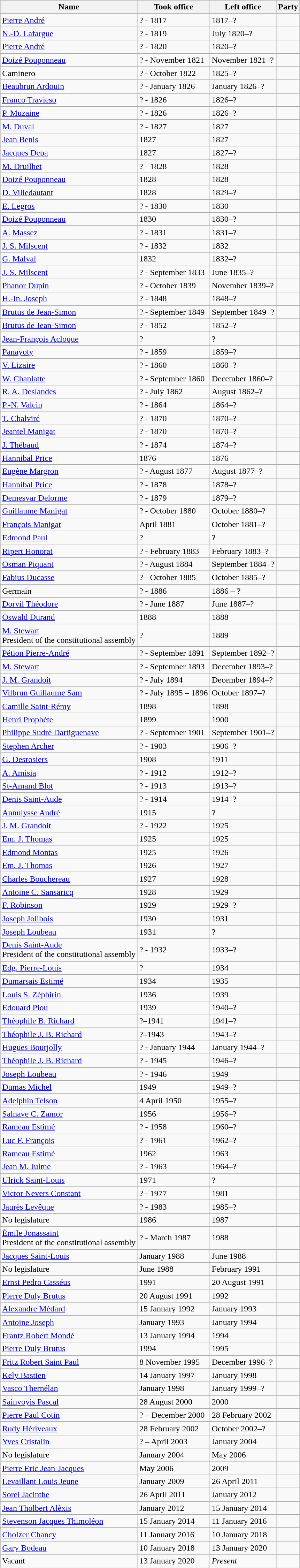<table class="wikitable">
<tr>
<th>Name</th>
<th>Took office</th>
<th>Left office</th>
<th>Party</th>
</tr>
<tr>
<td><a href='#'>Pierre André</a></td>
<td>? - 1817</td>
<td>1817–?</td>
<td></td>
</tr>
<tr>
<td><a href='#'>N.-D. Lafargue</a></td>
<td>? - 1819</td>
<td>July 1820–?</td>
<td></td>
</tr>
<tr>
<td><a href='#'>Pierre André</a></td>
<td>? - 1820</td>
<td>1820–?</td>
<td></td>
</tr>
<tr>
<td><a href='#'>Doizé Pouponneau</a></td>
<td>? - November 1821</td>
<td>November 1821–?</td>
<td></td>
</tr>
<tr>
<td>Caminero</td>
<td>? - October 1822</td>
<td>1825–?</td>
<td></td>
</tr>
<tr>
<td><a href='#'>Beaubrun Ardouin</a></td>
<td>? - January 1826</td>
<td>January 1826–?</td>
<td></td>
</tr>
<tr>
<td><a href='#'>Franco Travieso</a></td>
<td>? - 1826</td>
<td>1826–?</td>
<td></td>
</tr>
<tr>
<td><a href='#'>P. Muzaine</a></td>
<td>? - 1826</td>
<td>1826–?</td>
<td></td>
</tr>
<tr>
<td><a href='#'>M. Duval</a></td>
<td>? - 1827</td>
<td>1827</td>
<td></td>
</tr>
<tr>
<td><a href='#'>Jean Benis</a></td>
<td>1827</td>
<td>1827</td>
<td></td>
</tr>
<tr>
<td><a href='#'>Jacques Depa</a></td>
<td>1827</td>
<td>1827–?</td>
<td></td>
</tr>
<tr>
<td><a href='#'>M. Druilhet</a></td>
<td>? - 1828</td>
<td>1828</td>
<td></td>
</tr>
<tr>
<td><a href='#'>Doizé Pouponneau</a></td>
<td>1828</td>
<td>1828</td>
<td></td>
</tr>
<tr>
<td><a href='#'>D. Villedautant</a></td>
<td>1828</td>
<td>1829–?</td>
<td></td>
</tr>
<tr>
<td><a href='#'>E. Legros</a></td>
<td>? - 1830</td>
<td>1830</td>
<td></td>
</tr>
<tr>
<td><a href='#'>Doizé Pouponneau</a></td>
<td>1830</td>
<td>1830–?</td>
<td></td>
</tr>
<tr>
<td><a href='#'>A. Massez</a></td>
<td>? - 1831</td>
<td>1831–?</td>
<td></td>
</tr>
<tr>
<td><a href='#'>J. S. Milscent</a></td>
<td>? - 1832</td>
<td>1832</td>
<td></td>
</tr>
<tr>
<td><a href='#'>G. Malval</a></td>
<td>1832</td>
<td>1832–?</td>
<td></td>
</tr>
<tr>
<td><a href='#'>J. S. Milscent</a></td>
<td>? - September 1833</td>
<td>June 1835–?</td>
<td></td>
</tr>
<tr>
<td><a href='#'>Phanor Dupin</a></td>
<td>? - October 1839</td>
<td>November 1839–?</td>
<td></td>
</tr>
<tr>
<td><a href='#'>H.-In. Joseph</a></td>
<td>? - 1848</td>
<td>1848–?</td>
<td></td>
</tr>
<tr>
<td><a href='#'>Brutus de Jean-Simon</a></td>
<td>? - September 1849</td>
<td>September 1849–?</td>
<td></td>
</tr>
<tr>
<td><a href='#'>Brutus de Jean-Simon</a></td>
<td>? - 1852</td>
<td>1852–?</td>
<td></td>
</tr>
<tr>
<td><a href='#'>Jean-François Acloque</a></td>
<td>?</td>
<td>?</td>
<td></td>
</tr>
<tr>
<td><a href='#'>Panayoty</a></td>
<td>? - 1859</td>
<td>1859–?</td>
<td></td>
</tr>
<tr>
<td><a href='#'>V. Lizaire</a></td>
<td>? - 1860</td>
<td>1860–?</td>
<td></td>
</tr>
<tr>
<td><a href='#'>W. Chanlatte</a></td>
<td>? - September 1860</td>
<td>December 1860–?</td>
<td></td>
</tr>
<tr>
<td><a href='#'>R. A. Deslandes</a></td>
<td>? - July 1862</td>
<td>August 1862–?</td>
<td></td>
</tr>
<tr>
<td><a href='#'>P.-N. Valcin</a></td>
<td>? - 1864</td>
<td>1864–?</td>
<td></td>
</tr>
<tr>
<td><a href='#'>T. Chalviré</a></td>
<td>? - 1870</td>
<td>1870–?</td>
<td></td>
</tr>
<tr>
<td><a href='#'>Jeantel Manigat</a></td>
<td>? - 1870</td>
<td>1870–?</td>
<td></td>
</tr>
<tr>
<td><a href='#'>J. Thébaud</a></td>
<td>? - 1874</td>
<td>1874–?</td>
<td></td>
</tr>
<tr>
<td><a href='#'>Hannibal Price</a></td>
<td>1876</td>
<td>1876</td>
<td></td>
</tr>
<tr>
<td><a href='#'>Eugène Margron</a></td>
<td>? - August 1877</td>
<td>August 1877–?</td>
<td></td>
</tr>
<tr>
<td><a href='#'>Hannibal Price</a></td>
<td>? - 1878</td>
<td>1878–?</td>
<td></td>
</tr>
<tr>
<td><a href='#'>Demesvar Delorme</a></td>
<td>? - 1879</td>
<td>1879–?</td>
<td></td>
</tr>
<tr>
<td><a href='#'>Guillaume Manigat</a></td>
<td>? - October 1880</td>
<td>October 1880–?</td>
<td></td>
</tr>
<tr>
<td><a href='#'>François Manigat</a></td>
<td>April 1881</td>
<td>October 1881–?</td>
<td></td>
</tr>
<tr>
<td><a href='#'>Edmond Paul</a></td>
<td>?</td>
<td>?</td>
<td></td>
</tr>
<tr>
<td><a href='#'>Ripert Honorat</a></td>
<td>? - February 1883</td>
<td>February 1883–?</td>
<td></td>
</tr>
<tr>
<td><a href='#'>Osman Piquant</a></td>
<td>? - August 1884</td>
<td>September 1884–?</td>
<td></td>
</tr>
<tr>
<td><a href='#'>Fabius Ducasse</a></td>
<td>? - October 1885</td>
<td>October 1885–?</td>
<td></td>
</tr>
<tr>
<td>Germain</td>
<td>? - 1886</td>
<td>1886 – ?</td>
<td></td>
</tr>
<tr>
<td><a href='#'>Dorvil Théodore</a></td>
<td>? - June 1887</td>
<td>June 1887–?</td>
<td></td>
</tr>
<tr>
<td><a href='#'>Oswald Durand</a></td>
<td>1888</td>
<td>1888</td>
<td></td>
</tr>
<tr>
<td><a href='#'>M. Stewart</a><br>President of the constitutional assembly</td>
<td>?</td>
<td>1889</td>
<td></td>
</tr>
<tr>
<td><a href='#'>Pétion Pierre-André</a></td>
<td>? - September 1891</td>
<td>September 1892–?</td>
<td></td>
</tr>
<tr>
<td><a href='#'>M. Stewart</a></td>
<td>? - September 1893</td>
<td>December 1893–?</td>
<td></td>
</tr>
<tr>
<td><a href='#'>J. M. Grandoit</a></td>
<td>? - July 1894</td>
<td>December 1894–?</td>
<td></td>
</tr>
<tr>
<td><a href='#'>Vilbrun Guillaume Sam</a></td>
<td>? - July 1895 – 1896</td>
<td>October 1897–?</td>
<td></td>
</tr>
<tr>
<td><a href='#'>Camille Saint-Rémy</a></td>
<td>1898</td>
<td>1898</td>
<td></td>
</tr>
<tr>
<td><a href='#'>Henri Prophète</a></td>
<td>1899</td>
<td>1900</td>
<td></td>
</tr>
<tr>
<td><a href='#'>Philippe Sudré Dartiguenave</a></td>
<td>? - September 1901</td>
<td>September 1901–?</td>
<td></td>
</tr>
<tr>
<td><a href='#'>Stephen Archer</a></td>
<td>? - 1903</td>
<td>1906–?</td>
<td></td>
</tr>
<tr>
<td><a href='#'>G. Desrosiers</a></td>
<td>1908</td>
<td>1911</td>
<td></td>
</tr>
<tr>
<td><a href='#'>A. Amisia</a></td>
<td>? - 1912</td>
<td>1912–?</td>
<td></td>
</tr>
<tr>
<td><a href='#'>St-Amand Blot</a></td>
<td>? - 1913</td>
<td>1913–?</td>
<td></td>
</tr>
<tr>
<td><a href='#'>Denis Saint-Aude</a></td>
<td>? - 1914</td>
<td>1914–?</td>
<td></td>
</tr>
<tr>
<td><a href='#'>Annulysse André</a></td>
<td>1915</td>
<td>?</td>
<td></td>
</tr>
<tr>
<td><a href='#'>J. M. Grandoit</a></td>
<td>? - 1922</td>
<td>1925</td>
<td></td>
</tr>
<tr>
<td><a href='#'>Em. J. Thomas</a></td>
<td>1925</td>
<td>1925</td>
<td></td>
</tr>
<tr>
<td><a href='#'>Edmond Montas</a></td>
<td>1925</td>
<td>1926</td>
<td></td>
</tr>
<tr>
<td><a href='#'>Em. J. Thomas</a></td>
<td>1926</td>
<td>1927</td>
<td></td>
</tr>
<tr>
<td><a href='#'>Charles Bouchereau</a></td>
<td>1927</td>
<td>1928</td>
<td></td>
</tr>
<tr>
<td><a href='#'>Antoine C. Sansaricq</a></td>
<td>1928</td>
<td>1929</td>
<td></td>
</tr>
<tr>
<td><a href='#'>F. Robinson</a></td>
<td>1929</td>
<td>1929–?</td>
<td></td>
</tr>
<tr>
<td><a href='#'>Joseph Jolibois</a></td>
<td>1930</td>
<td>1931</td>
<td></td>
</tr>
<tr>
<td><a href='#'>Joseph Loubeau</a></td>
<td>1931</td>
<td>?</td>
<td></td>
</tr>
<tr>
<td><a href='#'>Denis Saint-Aude</a><br>President of the constitutional assembly</td>
<td>? - 1932</td>
<td>1933–?</td>
<td></td>
</tr>
<tr>
<td><a href='#'>Edg. Pierre-Louis</a></td>
<td>?</td>
<td>1934</td>
<td></td>
</tr>
<tr>
<td><a href='#'>Dumarsais Estimé</a></td>
<td>1934</td>
<td>1935</td>
<td></td>
</tr>
<tr>
<td><a href='#'>Louis S. Zéphirin</a></td>
<td>1936</td>
<td>1939</td>
<td></td>
</tr>
<tr>
<td><a href='#'>Edouard Piou</a></td>
<td>1939</td>
<td>1940–?</td>
<td></td>
</tr>
<tr>
<td><a href='#'>Théophile B. Richard</a></td>
<td>?–1941</td>
<td>1941–?</td>
<td></td>
</tr>
<tr>
<td><a href='#'>Théophile J. B. Richard</a></td>
<td>?–1943</td>
<td>1943–?</td>
<td></td>
</tr>
<tr>
<td><a href='#'>Hugues Bourjolly</a></td>
<td>? - January 1944</td>
<td>January 1944–?</td>
<td></td>
</tr>
<tr>
<td><a href='#'>Théophile J. B. Richard</a></td>
<td>? - 1945</td>
<td>1946–?</td>
<td></td>
</tr>
<tr>
<td><a href='#'>Joseph Loubeau</a></td>
<td>? - 1946</td>
<td>1949</td>
<td></td>
</tr>
<tr>
<td><a href='#'>Dumas Michel</a></td>
<td>1949</td>
<td>1949–?</td>
<td></td>
</tr>
<tr>
<td><a href='#'>Adelphin Telson</a></td>
<td>4 April 1950</td>
<td>1955–?</td>
<td></td>
</tr>
<tr>
<td><a href='#'>Salnave C. Zamor</a></td>
<td>1956</td>
<td>1956–?</td>
<td></td>
</tr>
<tr>
<td><a href='#'>Rameau Estimé</a></td>
<td>? - 1958</td>
<td>1960–?</td>
<td></td>
</tr>
<tr>
<td><a href='#'>Luc F. François</a></td>
<td>? - 1961</td>
<td>1962–?</td>
<td></td>
</tr>
<tr>
<td><a href='#'>Rameau Estimé</a></td>
<td>1962</td>
<td>1963</td>
<td></td>
</tr>
<tr>
<td><a href='#'>Jean M. Julme</a></td>
<td>? - 1963</td>
<td>1964–?</td>
<td></td>
</tr>
<tr>
<td><a href='#'>Ulrick Saint-Louis</a></td>
<td>1971</td>
<td>?</td>
<td></td>
</tr>
<tr>
<td><a href='#'>Victor Nevers Constant</a></td>
<td>? - 1977</td>
<td>1981</td>
<td></td>
</tr>
<tr>
<td><a href='#'>Jaurès Levêque</a></td>
<td>? - 1983</td>
<td>1985–?</td>
<td></td>
</tr>
<tr>
<td>No legislature</td>
<td>1986</td>
<td>1987</td>
<td></td>
</tr>
<tr>
<td><a href='#'>Émile Jonassaint</a><br>President of the constitutional assembly</td>
<td>? - March 1987</td>
<td>1988</td>
<td></td>
</tr>
<tr>
<td><a href='#'>Jacques Saint-Louis</a></td>
<td>January 1988</td>
<td>June 1988</td>
<td></td>
</tr>
<tr>
<td>No legislature</td>
<td>June 1988</td>
<td>February 1991</td>
<td></td>
</tr>
<tr>
<td><a href='#'>Ernst Pedro Casséus</a></td>
<td>1991</td>
<td>20 August 1991</td>
<td></td>
</tr>
<tr>
<td><a href='#'>Pierre Duly Brutus</a></td>
<td>20 August 1991</td>
<td>1992</td>
<td></td>
</tr>
<tr>
<td><a href='#'>Alexandre Médard</a></td>
<td>15 January 1992</td>
<td>January 1993</td>
<td></td>
</tr>
<tr>
<td><a href='#'>Antoine Joseph</a></td>
<td>January 1993</td>
<td>January 1994</td>
<td></td>
</tr>
<tr>
<td><a href='#'>Frantz Robert Mondé</a></td>
<td>13 January 1994</td>
<td>1994</td>
<td></td>
</tr>
<tr>
<td><a href='#'>Pierre Duly Brutus</a></td>
<td>1994</td>
<td>1995</td>
<td></td>
</tr>
<tr>
<td><a href='#'>Fritz Robert Saint Paul</a></td>
<td>8 November 1995</td>
<td>December 1996–?</td>
<td></td>
</tr>
<tr>
<td><a href='#'>Kely Bastien</a></td>
<td>14 January 1997</td>
<td>January 1998</td>
<td></td>
</tr>
<tr>
<td><a href='#'>Vasco Thernélan</a></td>
<td>January 1998</td>
<td>January 1999–?</td>
<td></td>
</tr>
<tr>
<td><a href='#'>Sainvoyis Pascal</a></td>
<td>28 August 2000</td>
<td>2000</td>
<td></td>
</tr>
<tr>
<td><a href='#'>Pierre Paul Cotin</a></td>
<td>? – December 2000</td>
<td>28 February 2002</td>
<td></td>
</tr>
<tr>
<td><a href='#'>Rudy Hériveaux</a></td>
<td>28 February 2002</td>
<td>October 2002–?</td>
<td></td>
</tr>
<tr>
<td><a href='#'>Yves Cristalin</a></td>
<td>? – April 2003</td>
<td>January 2004</td>
<td></td>
</tr>
<tr>
<td>No legislature</td>
<td>January 2004</td>
<td>May 2006</td>
<td></td>
</tr>
<tr>
<td><a href='#'>Pierre Eric Jean-Jacques</a></td>
<td>May 2006</td>
<td>2009</td>
<td></td>
</tr>
<tr>
<td><a href='#'>Levaillant Louis Jeune</a></td>
<td>January 2009</td>
<td>26 April 2011</td>
<td></td>
</tr>
<tr>
<td><a href='#'>Sorel Jacinthe</a></td>
<td>26 April 2011</td>
<td>January 2012</td>
<td></td>
</tr>
<tr>
<td><a href='#'>Jean Tholbert Alèxis</a></td>
<td>January 2012</td>
<td>15 January 2014</td>
<td></td>
</tr>
<tr>
<td><a href='#'>Stevenson Jacques Thimoléon</a></td>
<td>15 January 2014</td>
<td>11 January 2016</td>
<td></td>
</tr>
<tr>
<td><a href='#'>Cholzer Chancy</a></td>
<td>11 January 2016</td>
<td>10 January 2018</td>
<td></td>
</tr>
<tr>
<td><a href='#'>Gary Bodeau</a></td>
<td>10 January 2018</td>
<td>13 January 2020</td>
<td></td>
</tr>
<tr>
<td>Vacant</td>
<td>13 January 2020</td>
<td><em>Present</em></td>
<td></td>
</tr>
</table>
